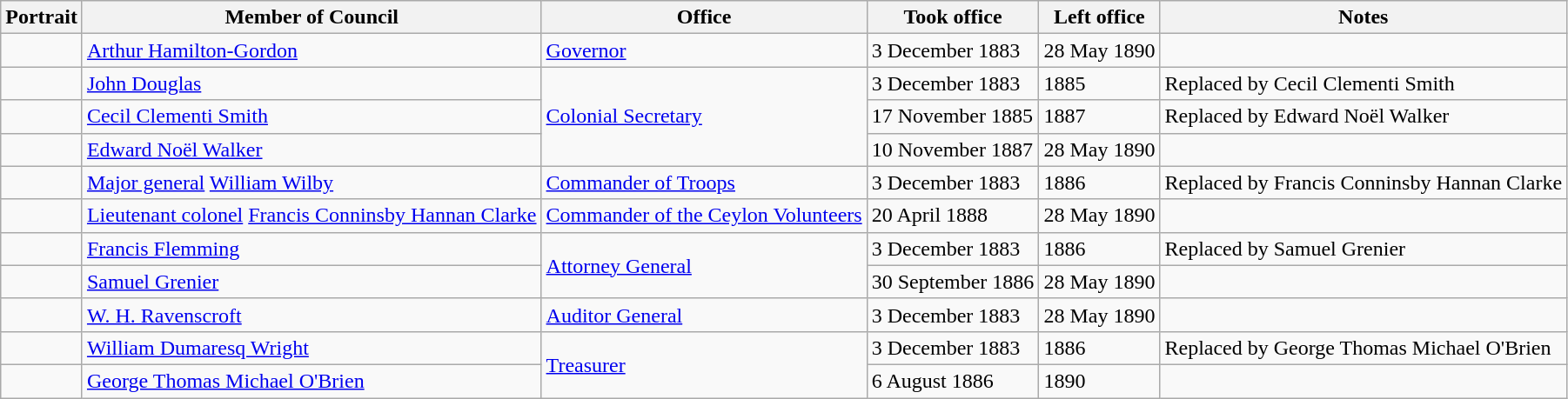<table class="wikitable sortable" text-align:center">
<tr>
<th>Portrait</th>
<th>Member of Council</th>
<th>Office</th>
<th>Took office</th>
<th>Left office</th>
<th>Notes</th>
</tr>
<tr>
<td></td>
<td><a href='#'>Arthur Hamilton-Gordon</a></td>
<td><a href='#'>Governor</a></td>
<td>3 December 1883</td>
<td>28 May 1890</td>
<td></td>
</tr>
<tr>
<td></td>
<td><a href='#'>John Douglas</a></td>
<td rowspan=3><a href='#'>Colonial Secretary</a></td>
<td>3 December 1883</td>
<td>1885</td>
<td>Replaced by Cecil Clementi Smith</td>
</tr>
<tr>
<td></td>
<td><a href='#'>Cecil Clementi Smith</a></td>
<td>17 November 1885</td>
<td>1887</td>
<td>Replaced by Edward Noël Walker</td>
</tr>
<tr>
<td></td>
<td><a href='#'>Edward Noël Walker</a></td>
<td>10 November 1887</td>
<td>28 May 1890</td>
<td></td>
</tr>
<tr>
<td></td>
<td><a href='#'>Major general</a> <a href='#'>William Wilby</a></td>
<td><a href='#'>Commander of Troops</a></td>
<td>3 December 1883</td>
<td>1886</td>
<td>Replaced by Francis Conninsby Hannan Clarke</td>
</tr>
<tr>
<td></td>
<td><a href='#'>Lieutenant colonel</a> <a href='#'>Francis Conninsby Hannan Clarke</a></td>
<td><a href='#'>Commander of the Ceylon Volunteers</a></td>
<td>20 April 1888</td>
<td>28 May 1890</td>
<td></td>
</tr>
<tr>
<td></td>
<td><a href='#'>Francis Flemming</a></td>
<td rowspan=2><a href='#'>Attorney General</a></td>
<td>3 December 1883</td>
<td>1886</td>
<td>Replaced by Samuel Grenier</td>
</tr>
<tr>
<td></td>
<td><a href='#'>Samuel Grenier</a></td>
<td>30 September 1886</td>
<td>28 May 1890</td>
<td></td>
</tr>
<tr>
<td></td>
<td><a href='#'>W. H. Ravenscroft</a></td>
<td><a href='#'>Auditor General</a></td>
<td>3 December 1883</td>
<td>28 May 1890</td>
<td></td>
</tr>
<tr>
<td></td>
<td><a href='#'>William Dumaresq Wright</a></td>
<td rowspan=2><a href='#'>Treasurer</a></td>
<td>3 December 1883</td>
<td>1886</td>
<td>Replaced by George Thomas Michael O'Brien</td>
</tr>
<tr>
<td></td>
<td><a href='#'>George Thomas Michael O'Brien</a></td>
<td>6 August 1886</td>
<td>1890</td>
<td></td>
</tr>
</table>
